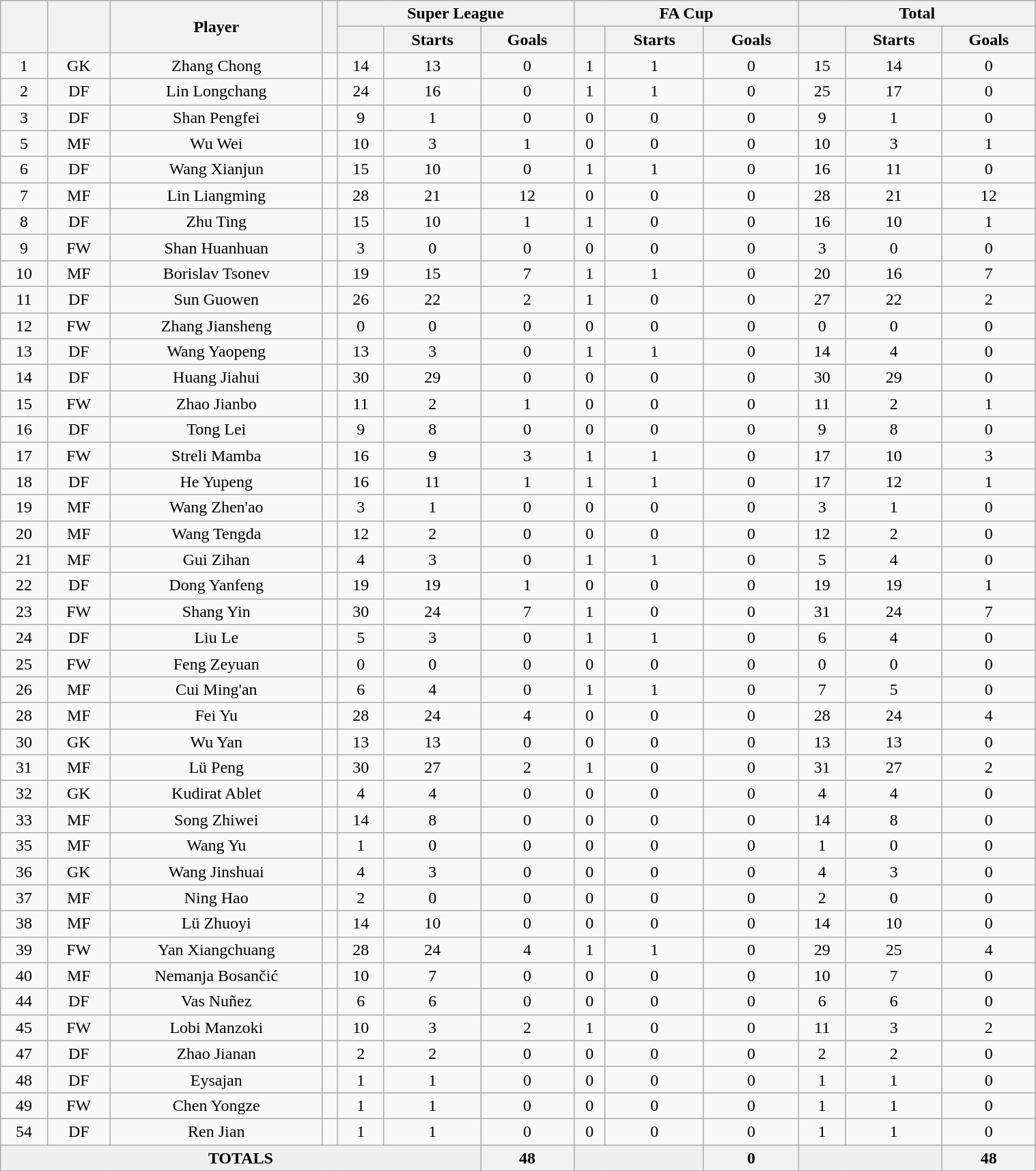<table class="wikitable" width="80%" style="text-align:center">
<tr>
<th rowspan="2"></th>
<th rowspan="2"></th>
<th rowspan="2" width="200">Player</th>
<th rowspan="2"></th>
<th colspan="3" width="105">Super League</th>
<th colspan="3" width="105">FA Cup</th>
<th colspan="3" width="105">Total</th>
</tr>
<tr>
<th></th>
<th>Starts</th>
<th>Goals</th>
<th></th>
<th>Starts</th>
<th>Goals</th>
<th></th>
<th>Starts</th>
<th>Goals</th>
</tr>
<tr>
<td>1</td>
<td>GK</td>
<td>Zhang Chong</td>
<td></td>
<td>14</td>
<td>13</td>
<td>0</td>
<td>1</td>
<td>1</td>
<td>0</td>
<td>15</td>
<td>14</td>
<td>0</td>
</tr>
<tr>
<td>2</td>
<td>DF</td>
<td>Lin Longchang</td>
<td></td>
<td>24</td>
<td>16</td>
<td>0</td>
<td>1</td>
<td>1</td>
<td>0</td>
<td>25</td>
<td>17</td>
<td>0</td>
</tr>
<tr>
<td>3</td>
<td>DF</td>
<td>Shan Pengfei</td>
<td></td>
<td>9</td>
<td>1</td>
<td>0</td>
<td>0</td>
<td>0</td>
<td>0</td>
<td>9</td>
<td>1</td>
<td>0</td>
</tr>
<tr>
<td>5</td>
<td>MF</td>
<td>Wu Wei</td>
<td></td>
<td>10</td>
<td>3</td>
<td>1</td>
<td>0</td>
<td>0</td>
<td>0</td>
<td>10</td>
<td>3</td>
<td>1</td>
</tr>
<tr>
<td>6</td>
<td>DF</td>
<td>Wang Xianjun</td>
<td></td>
<td>15</td>
<td>10</td>
<td>0</td>
<td>1</td>
<td>1</td>
<td>0</td>
<td>16</td>
<td>11</td>
<td>0</td>
</tr>
<tr>
<td>7</td>
<td>MF</td>
<td>Lin Liangming</td>
<td></td>
<td>28</td>
<td>21</td>
<td>12</td>
<td>0</td>
<td>0</td>
<td>0</td>
<td>28</td>
<td>21</td>
<td>12</td>
</tr>
<tr>
<td>8</td>
<td>DF</td>
<td>Zhu Ting</td>
<td></td>
<td>15</td>
<td>10</td>
<td>1</td>
<td>1</td>
<td>0</td>
<td>0</td>
<td>16</td>
<td>10</td>
<td>1</td>
</tr>
<tr>
<td>9</td>
<td>FW</td>
<td>Shan Huanhuan</td>
<td></td>
<td>3</td>
<td>0</td>
<td>0</td>
<td>0</td>
<td>0</td>
<td>0</td>
<td>3</td>
<td>0</td>
<td>0</td>
</tr>
<tr>
<td>10</td>
<td>MF</td>
<td>Borislav Tsonev</td>
<td></td>
<td>19</td>
<td>15</td>
<td>7</td>
<td>1</td>
<td>1</td>
<td>0</td>
<td>20</td>
<td>16</td>
<td>7</td>
</tr>
<tr>
<td>11</td>
<td>DF</td>
<td>Sun Guowen</td>
<td></td>
<td>26</td>
<td>22</td>
<td>2</td>
<td>1</td>
<td>0</td>
<td>0</td>
<td>27</td>
<td>22</td>
<td>2</td>
</tr>
<tr>
<td>12</td>
<td>FW</td>
<td>Zhang Jiansheng</td>
<td></td>
<td>0</td>
<td>0</td>
<td>0</td>
<td>0</td>
<td>0</td>
<td>0</td>
<td>0</td>
<td>0</td>
<td>0</td>
</tr>
<tr>
<td>13</td>
<td>DF</td>
<td>Wang Yaopeng</td>
<td></td>
<td>13</td>
<td>3</td>
<td>0</td>
<td>1</td>
<td>1</td>
<td>0</td>
<td>14</td>
<td>4</td>
<td>0</td>
</tr>
<tr>
<td>14</td>
<td>DF</td>
<td>Huang Jiahui</td>
<td></td>
<td>30</td>
<td>29</td>
<td>0</td>
<td>0</td>
<td>0</td>
<td>0</td>
<td>30</td>
<td>29</td>
<td>0</td>
</tr>
<tr>
<td>15</td>
<td>FW</td>
<td>Zhao Jianbo</td>
<td></td>
<td>11</td>
<td>2</td>
<td>1</td>
<td>0</td>
<td>0</td>
<td>0</td>
<td>11</td>
<td>2</td>
<td>1</td>
</tr>
<tr>
<td>16</td>
<td>DF</td>
<td>Tong Lei</td>
<td></td>
<td>9</td>
<td>8</td>
<td>0</td>
<td>0</td>
<td>0</td>
<td>0</td>
<td>9</td>
<td>8</td>
<td>0</td>
</tr>
<tr>
<td>17</td>
<td>FW</td>
<td>Streli Mamba</td>
<td></td>
<td>16</td>
<td>9</td>
<td>3</td>
<td>1</td>
<td>1</td>
<td>0</td>
<td>17</td>
<td>10</td>
<td>3</td>
</tr>
<tr>
<td>18</td>
<td>DF</td>
<td>He Yupeng</td>
<td></td>
<td>16</td>
<td>11</td>
<td>1</td>
<td>1</td>
<td>1</td>
<td>0</td>
<td>17</td>
<td>12</td>
<td>1</td>
</tr>
<tr>
<td>19</td>
<td>MF</td>
<td>Wang Zhen'ao</td>
<td></td>
<td>3</td>
<td>1</td>
<td>0</td>
<td>0</td>
<td>0</td>
<td>0</td>
<td>3</td>
<td>1</td>
<td>0</td>
</tr>
<tr>
<td>20</td>
<td>MF</td>
<td>Wang Tengda</td>
<td></td>
<td>12</td>
<td>2</td>
<td>0</td>
<td>0</td>
<td>0</td>
<td>0</td>
<td>12</td>
<td>2</td>
<td>0</td>
</tr>
<tr>
<td>21</td>
<td>MF</td>
<td>Gui Zihan</td>
<td></td>
<td>4</td>
<td>3</td>
<td>0</td>
<td>1</td>
<td>1</td>
<td>0</td>
<td>5</td>
<td>4</td>
<td>0</td>
</tr>
<tr>
<td>22</td>
<td>DF</td>
<td>Dong Yanfeng</td>
<td></td>
<td>19</td>
<td>19</td>
<td>1</td>
<td>0</td>
<td>0</td>
<td>0</td>
<td>19</td>
<td>19</td>
<td>1</td>
</tr>
<tr>
<td>23</td>
<td>FW</td>
<td>Shang Yin</td>
<td></td>
<td>30</td>
<td>24</td>
<td>7</td>
<td>1</td>
<td>0</td>
<td>0</td>
<td>31</td>
<td>24</td>
<td>7</td>
</tr>
<tr>
<td>24</td>
<td>DF</td>
<td>Liu Le</td>
<td></td>
<td>5</td>
<td>3</td>
<td>0</td>
<td>1</td>
<td>1</td>
<td>0</td>
<td>6</td>
<td>4</td>
<td>0</td>
</tr>
<tr>
<td>25</td>
<td>FW</td>
<td>Feng Zeyuan</td>
<td></td>
<td>0</td>
<td>0</td>
<td>0</td>
<td>0</td>
<td>0</td>
<td>0</td>
<td>0</td>
<td>0</td>
<td>0</td>
</tr>
<tr>
<td>26</td>
<td>MF</td>
<td>Cui Ming'an</td>
<td></td>
<td>6</td>
<td>4</td>
<td>0</td>
<td>1</td>
<td>1</td>
<td>0</td>
<td>7</td>
<td>5</td>
<td>0</td>
</tr>
<tr>
<td>28</td>
<td>MF</td>
<td>Fei Yu</td>
<td></td>
<td>28</td>
<td>24</td>
<td>4</td>
<td>0</td>
<td>0</td>
<td>0</td>
<td>28</td>
<td>24</td>
<td>4</td>
</tr>
<tr>
<td>30</td>
<td>GK</td>
<td>Wu Yan</td>
<td></td>
<td>13</td>
<td>13</td>
<td>0</td>
<td>0</td>
<td>0</td>
<td>0</td>
<td>13</td>
<td>13</td>
<td>0</td>
</tr>
<tr>
<td>31</td>
<td>MF</td>
<td>Lü Peng</td>
<td></td>
<td>30</td>
<td>27</td>
<td>2</td>
<td>1</td>
<td>0</td>
<td>0</td>
<td>31</td>
<td>27</td>
<td>2</td>
</tr>
<tr>
<td>32</td>
<td>GK</td>
<td>Kudirat Ablet</td>
<td></td>
<td>4</td>
<td>4</td>
<td>0</td>
<td>0</td>
<td>0</td>
<td>0</td>
<td>4</td>
<td>4</td>
<td>0</td>
</tr>
<tr>
<td>33</td>
<td>MF</td>
<td>Song Zhiwei</td>
<td></td>
<td>14</td>
<td>8</td>
<td>0</td>
<td>0</td>
<td>0</td>
<td>0</td>
<td>14</td>
<td>8</td>
<td>0</td>
</tr>
<tr>
<td>35</td>
<td>MF</td>
<td>Wang Yu</td>
<td></td>
<td>1</td>
<td>0</td>
<td>0</td>
<td>0</td>
<td>0</td>
<td>0</td>
<td>1</td>
<td>0</td>
<td>0</td>
</tr>
<tr>
<td>36</td>
<td>GK</td>
<td>Wang Jinshuai</td>
<td></td>
<td>4</td>
<td>3</td>
<td>0</td>
<td>0</td>
<td>0</td>
<td>0</td>
<td>4</td>
<td>3</td>
<td>0</td>
</tr>
<tr>
<td>37</td>
<td>MF</td>
<td>Ning Hao</td>
<td></td>
<td>2</td>
<td>0</td>
<td>0</td>
<td>0</td>
<td>0</td>
<td>0</td>
<td>2</td>
<td>0</td>
<td>0</td>
</tr>
<tr>
<td>38</td>
<td>MF</td>
<td>Lü Zhuoyi</td>
<td></td>
<td>14</td>
<td>10</td>
<td>0</td>
<td>0</td>
<td>0</td>
<td>0</td>
<td>14</td>
<td>10</td>
<td>0</td>
</tr>
<tr>
<td>39</td>
<td>FW</td>
<td>Yan Xiangchuang</td>
<td></td>
<td>28</td>
<td>24</td>
<td>4</td>
<td>1</td>
<td>1</td>
<td>0</td>
<td>29</td>
<td>25</td>
<td>4</td>
</tr>
<tr>
<td>40</td>
<td>MF</td>
<td>Nemanja Bosančić</td>
<td></td>
<td>10</td>
<td>7</td>
<td>0</td>
<td>0</td>
<td>0</td>
<td>0</td>
<td>10</td>
<td>7</td>
<td>0</td>
</tr>
<tr>
<td>44</td>
<td>DF</td>
<td>Vas Nuñez</td>
<td></td>
<td>6</td>
<td>6</td>
<td>0</td>
<td>0</td>
<td>0</td>
<td>0</td>
<td>6</td>
<td>6</td>
<td>0</td>
</tr>
<tr>
<td>45</td>
<td>FW</td>
<td>Lobi Manzoki</td>
<td></td>
<td>10</td>
<td>3</td>
<td>2</td>
<td>1</td>
<td>0</td>
<td>0</td>
<td>11</td>
<td>3</td>
<td>2</td>
</tr>
<tr>
<td>47</td>
<td>DF</td>
<td>Zhao Jianan</td>
<td></td>
<td>2</td>
<td>2</td>
<td>0</td>
<td>0</td>
<td>0</td>
<td>0</td>
<td>2</td>
<td>2</td>
<td>0</td>
</tr>
<tr>
<td>48</td>
<td>DF</td>
<td>Eysajan</td>
<td></td>
<td>1</td>
<td>1</td>
<td>0</td>
<td>0</td>
<td>0</td>
<td>0</td>
<td>1</td>
<td>1</td>
<td>0</td>
</tr>
<tr>
<td>49</td>
<td>FW</td>
<td>Chen Yongze</td>
<td></td>
<td>1</td>
<td>1</td>
<td>0</td>
<td>0</td>
<td>0</td>
<td>0</td>
<td>1</td>
<td>1</td>
<td>0</td>
</tr>
<tr>
<td>54</td>
<td>DF</td>
<td>Ren Jian</td>
<td></td>
<td>1</td>
<td>1</td>
<td>0</td>
<td>0</td>
<td>0</td>
<td>0</td>
<td>1</td>
<td>1</td>
<td>0</td>
</tr>
<tr>
<td colspan="6" style="background: #efefef; text-align: center;"><strong>TOTALS</strong></td>
<th>48</th>
<td colspan="2" style="background: #efefef; text-align: center;"></td>
<th>0</th>
<td colspan="2" style="background: #efefef; text-align: center;"></td>
<th>48</th>
</tr>
</table>
